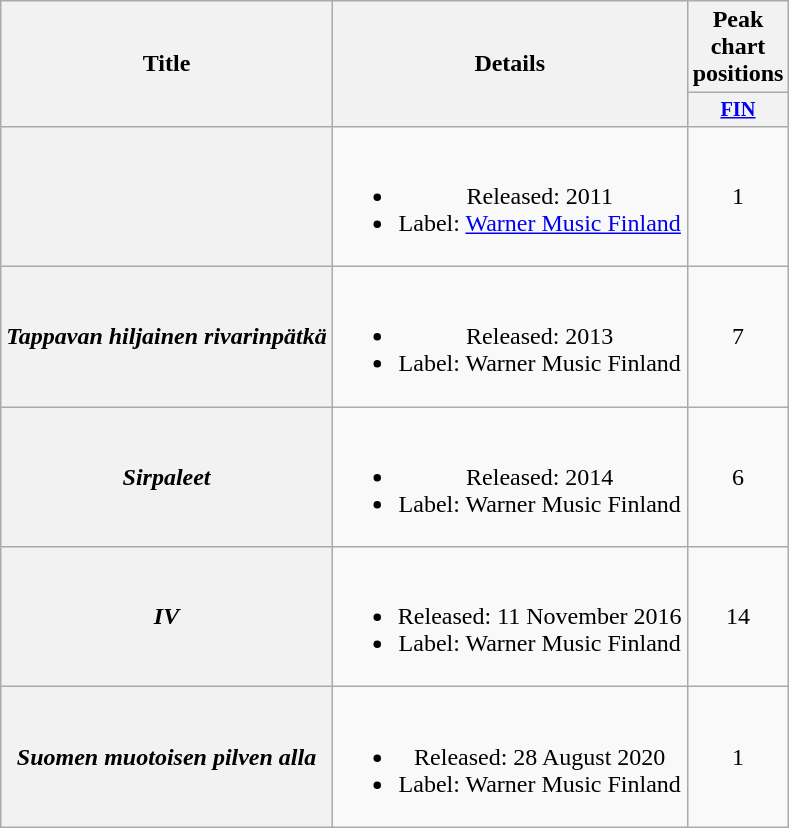<table class="wikitable plainrowheaders" style="text-align:center;">
<tr>
<th scope="col" rowspan="2">Title</th>
<th scope="col" rowspan="2">Details</th>
<th scope="col" colspan="1">Peak chart positions</th>
</tr>
<tr>
<th scope="col" style="width:3em;font-size:85%;"><a href='#'>FIN</a><br></th>
</tr>
<tr>
<th scope="row"><em></em></th>
<td><br><ul><li>Released: 2011</li><li>Label: <a href='#'>Warner Music Finland</a></li></ul></td>
<td>1</td>
</tr>
<tr>
<th scope="row"><em>Tappavan hiljainen rivarinpätkä</em></th>
<td><br><ul><li>Released: 2013</li><li>Label: Warner Music Finland</li></ul></td>
<td>7</td>
</tr>
<tr>
<th scope="row"><em>Sirpaleet</em></th>
<td><br><ul><li>Released: 2014</li><li>Label: Warner Music Finland</li></ul></td>
<td>6</td>
</tr>
<tr>
<th scope="row"><em>IV</em></th>
<td><br><ul><li>Released: 11 November 2016</li><li>Label: Warner Music Finland</li></ul></td>
<td>14</td>
</tr>
<tr>
<th scope="row"><em>Suomen muotoisen pilven alla</em></th>
<td><br><ul><li>Released: 28 August 2020</li><li>Label: Warner Music Finland</li></ul></td>
<td>1</td>
</tr>
</table>
